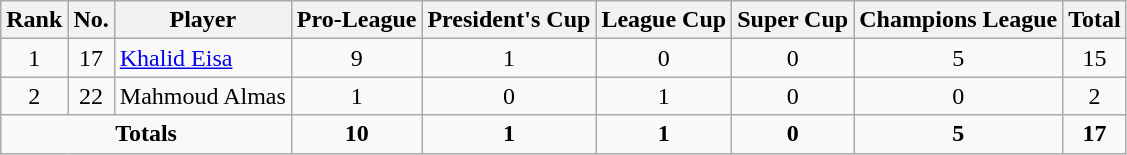<table class="wikitable" style="text-align:center">
<tr>
<th>Rank</th>
<th>No.</th>
<th>Player</th>
<th>Pro-League</th>
<th>President's Cup</th>
<th>League Cup</th>
<th>Super Cup</th>
<th>Champions League</th>
<th>Total</th>
</tr>
<tr>
<td align=center>1</td>
<td align=center>17</td>
<td align=left> <a href='#'>Khalid Eisa</a></td>
<td rowspan=1 align="center">9</td>
<td rowspan=1 align="center">1</td>
<td rowspan=1 align="center">0</td>
<td rowspan=1 align="center">0</td>
<td rowspan=1 align="center">5</td>
<td rowspan=1 align="center">15</td>
</tr>
<tr>
<td align=center>2</td>
<td align=center>22</td>
<td align=left> Mahmoud Almas</td>
<td rowspan=1 align="center">1</td>
<td rowspan=1 align="center">0</td>
<td rowspan=1 align="center">1</td>
<td rowspan=1 align="center">0</td>
<td rowspan=1 align="center">0</td>
<td rowspan=1 align="center">2</td>
</tr>
<tr class="sortbottom">
<td colspan="3"><strong>Totals</strong></td>
<td><strong>10</strong></td>
<td><strong>1</strong></td>
<td><strong>1</strong></td>
<td><strong>0</strong></td>
<td><strong>5</strong></td>
<td><strong>17</strong></td>
</tr>
</table>
